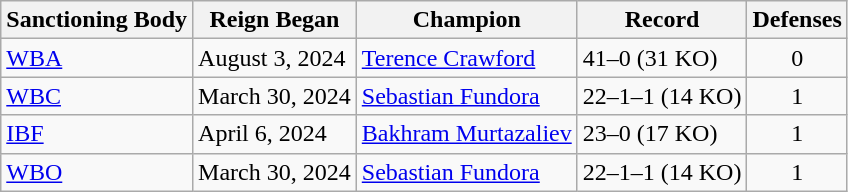<table class="wikitable">
<tr>
<th>Sanctioning Body</th>
<th>Reign Began</th>
<th>Champion</th>
<th>Record</th>
<th>Defenses</th>
</tr>
<tr>
<td><a href='#'>WBA</a></td>
<td>August 3, 2024</td>
<td><a href='#'>Terence Crawford</a></td>
<td>41–0 (31 KO)</td>
<td align=center>0</td>
</tr>
<tr>
<td><a href='#'>WBC</a></td>
<td>March 30, 2024</td>
<td><a href='#'>Sebastian Fundora</a></td>
<td>22–1–1 (14 KO)</td>
<td align=center>1</td>
</tr>
<tr>
<td><a href='#'>IBF</a></td>
<td>April 6, 2024</td>
<td><a href='#'>Bakhram Murtazaliev</a></td>
<td>23–0 (17 KO)</td>
<td align=center>1</td>
</tr>
<tr>
<td><a href='#'>WBO</a></td>
<td>March 30, 2024</td>
<td><a href='#'>Sebastian Fundora</a></td>
<td>22–1–1 (14 KO)</td>
<td align=center>1</td>
</tr>
</table>
